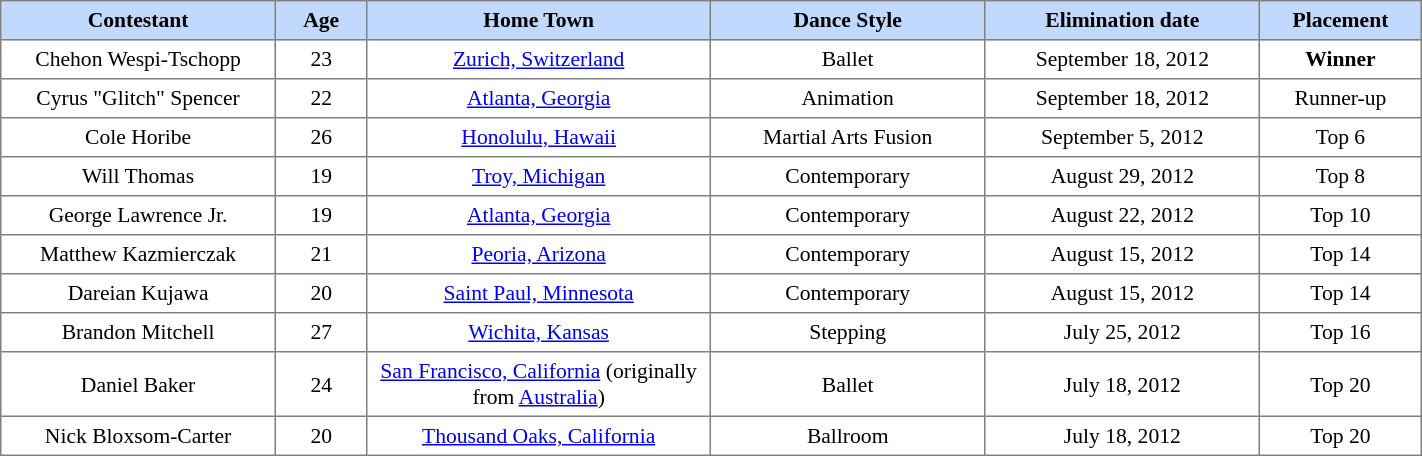<table border="1" cellpadding="4" cellspacing="0" style="text-align:center; font-size:90%; border-collapse:collapse; width:75%;">
<tr style="background:#C1D8FF;">
<th style="width:12%;">Contestant</th>
<th style="width:4%; text-align:center;">Age</th>
<th style="width:15%;">Home Town</th>
<th style="width:12%;">Dance Style</th>
<th style="width:12%;">Elimination date</th>
<th style="width:6%;">Placement</th>
</tr>
<tr>
<td>Chehon Wespi-Tschopp</td>
<td>23</td>
<td><a href='#'>Zurich, Switzerland</a></td>
<td>Ballet</td>
<td>September 18, 2012</td>
<td><strong>Winner</strong></td>
</tr>
<tr>
<td>Cyrus "Glitch" Spencer</td>
<td>22</td>
<td><a href='#'>Atlanta, Georgia</a></td>
<td>Animation</td>
<td>September 18, 2012</td>
<td>Runner-up</td>
</tr>
<tr>
<td>Cole Horibe</td>
<td>26</td>
<td><a href='#'>Honolulu, Hawaii</a></td>
<td>Martial Arts Fusion</td>
<td>September 5, 2012</td>
<td>Top 6</td>
</tr>
<tr>
<td>Will Thomas</td>
<td>19</td>
<td><a href='#'>Troy, Michigan</a></td>
<td>Contemporary</td>
<td>August 29, 2012</td>
<td>Top 8</td>
</tr>
<tr>
<td>George Lawrence Jr.</td>
<td>19</td>
<td><a href='#'>Atlanta, Georgia</a></td>
<td>Contemporary</td>
<td>August 22, 2012</td>
<td>Top 10</td>
</tr>
<tr>
<td>Matthew Kazmierczak</td>
<td>21</td>
<td><a href='#'>Peoria, Arizona</a></td>
<td>Contemporary</td>
<td>August 15, 2012</td>
<td>Top 14</td>
</tr>
<tr>
<td>Dareian Kujawa</td>
<td>20</td>
<td><a href='#'>Saint Paul, Minnesota</a></td>
<td>Contemporary</td>
<td>August 15, 2012</td>
<td>Top 14</td>
</tr>
<tr>
<td>Brandon Mitchell</td>
<td>27</td>
<td><a href='#'>Wichita, Kansas</a></td>
<td>Stepping</td>
<td>July 25, 2012</td>
<td>Top 16</td>
</tr>
<tr>
<td>Daniel Baker</td>
<td>24</td>
<td><a href='#'>San Francisco, California</a> (originally from <a href='#'>Australia</a>)</td>
<td>Ballet</td>
<td>July 18, 2012</td>
<td>Top 20</td>
</tr>
<tr>
<td>Nick Bloxsom-Carter</td>
<td>20</td>
<td><a href='#'>Thousand Oaks, California</a></td>
<td>Ballroom</td>
<td>July 18, 2012</td>
<td>Top 20</td>
</tr>
</table>
